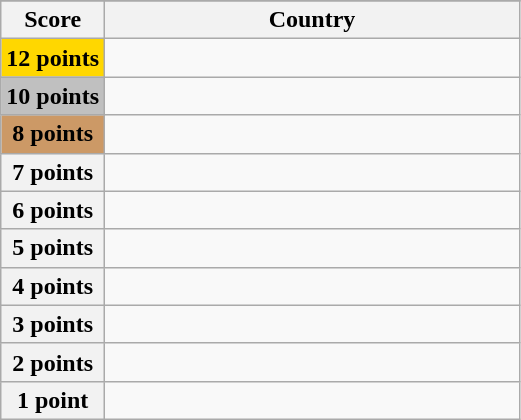<table class="wikitable">
<tr>
</tr>
<tr>
<th scope="col" width="20%">Score</th>
<th scope="col">Country</th>
</tr>
<tr>
<th scope="row" style="background:gold">12 points</th>
<td></td>
</tr>
<tr>
<th scope="row" style="background:silver">10 points</th>
<td></td>
</tr>
<tr>
<th scope="row" style="background:#CC9966">8 points</th>
<td></td>
</tr>
<tr>
<th scope="row">7 points</th>
<td></td>
</tr>
<tr>
<th scope="row">6 points</th>
<td></td>
</tr>
<tr>
<th scope="row">5 points</th>
<td></td>
</tr>
<tr>
<th scope="row">4 points</th>
<td></td>
</tr>
<tr>
<th scope="row">3 points</th>
<td></td>
</tr>
<tr>
<th scope="row">2 points</th>
<td></td>
</tr>
<tr>
<th scope="row">1 point</th>
<td></td>
</tr>
</table>
